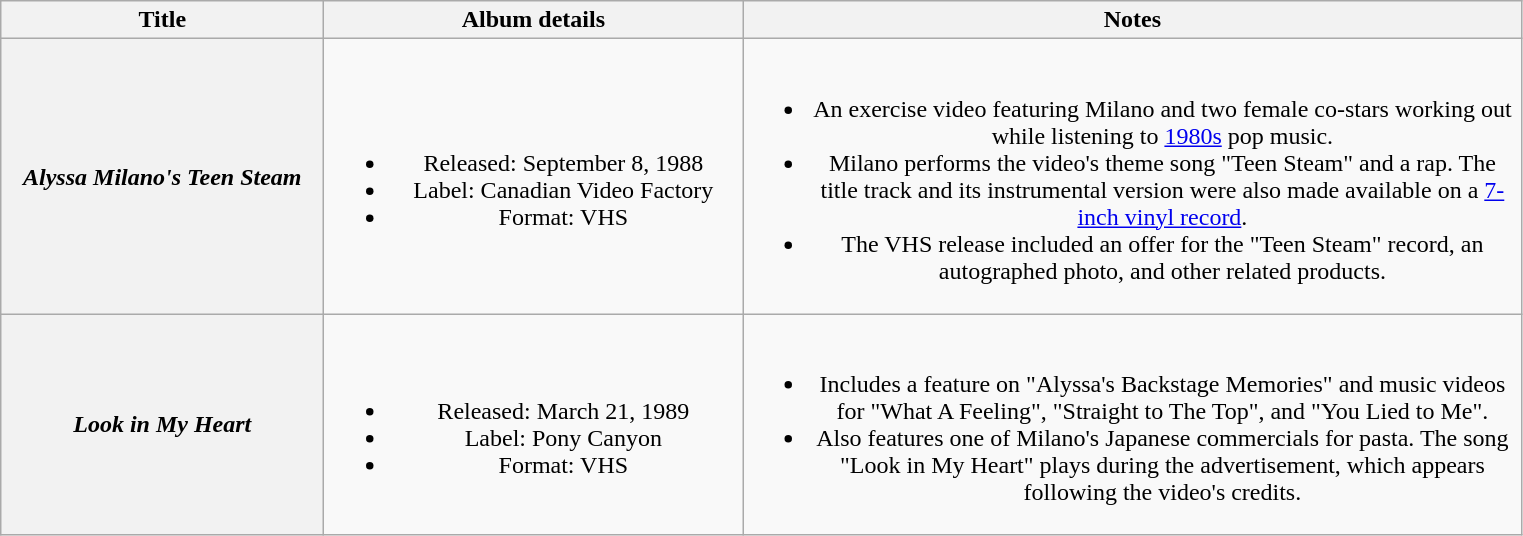<table class="wikitable plainrowheaders" style="text-align:center;" border="1">
<tr>
<th scope="col" style="width:13em;">Title</th>
<th scope="col" style="width:17em;">Album details</th>
<th scope="col" style="width:32em;">Notes</th>
</tr>
<tr>
<th scope="row"><em>Alyssa Milano's Teen Steam</em></th>
<td><br><ul><li>Released: September 8, 1988</li><li>Label: Canadian Video Factory</li><li>Format: VHS</li></ul></td>
<td><br><ul><li>An exercise video featuring Milano and two female co-stars working out while listening to <a href='#'>1980s</a> pop music.</li><li>Milano performs the video's theme song "Teen Steam" and a rap. The title track and its instrumental version were also made available on a <a href='#'>7-inch vinyl record</a>.</li><li>The VHS release included an offer for the "Teen Steam" record, an autographed photo, and other related products.</li></ul></td>
</tr>
<tr>
<th scope="row"><em>Look in My Heart</em></th>
<td><br><ul><li>Released: March 21, 1989</li><li>Label: Pony Canyon</li><li>Format: VHS</li></ul></td>
<td><br><ul><li>Includes a feature on "Alyssa's Backstage Memories" and music videos for "What A Feeling", "Straight to The Top", and "You Lied to Me".</li><li>Also features one of Milano's Japanese commercials for pasta. The song "Look in My Heart" plays during the advertisement, which appears following the video's credits.</li></ul></td>
</tr>
</table>
